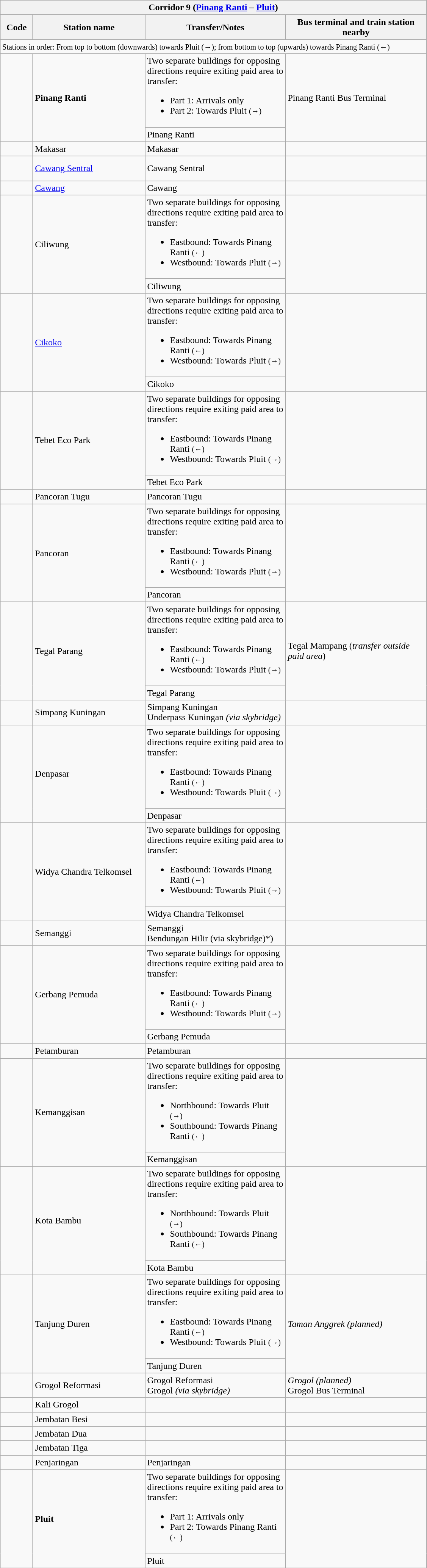<table class="wikitable" style="font-size:100%">
<tr>
<th colspan="4" align="left"> Corridor 9 (<a href='#'>Pinang Ranti</a> – <a href='#'>Pluit</a>)</th>
</tr>
<tr>
<th width="50">Code</th>
<th width="190">Station name</th>
<th width="240">Transfer/Notes</th>
<th width="240">Bus terminal and train station nearby</th>
</tr>
<tr>
<td colspan="4"><small>Stations in order: From top to bottom (downwards) towards Pluit (→); from bottom to top (upwards) towards Pinang Ranti (←)</small></td>
</tr>
<tr>
<td rowspan="2" align="center"><strong></strong></td>
<td rowspan="2"><strong>Pinang Ranti</strong></td>
<td>Two separate buildings for opposing directions require exiting paid area to transfer:<br><ul><li>Part 1: Arrivals only</li><li>Part 2: Towards Pluit <small>(→)</small></li></ul></td>
<td rowspan="2"> Pinang Ranti Bus Terminal</td>
</tr>
<tr>
<td>  Pinang Ranti</td>
</tr>
<tr>
<td align="center"><strong></strong></td>
<td>Makasar</td>
<td>  Makasar</td>
<td> </td>
</tr>
<tr>
<td align="center"><strong></strong><br><strong></strong><br><strong></strong></td>
<td><a href='#'>Cawang Sentral</a></td>
<td>     Cawang Sentral</td>
<td></td>
</tr>
<tr>
<td align="center"><strong></strong><br><strong></strong></td>
<td><a href='#'>Cawang</a></td>
<td>    Cawang</td>
<td>  </td>
</tr>
<tr>
<td rowspan="2" align="center"><strong></strong></td>
<td rowspan="2">Ciliwung</td>
<td>Two separate buildings for opposing directions require exiting paid area to transfer:<br><ul><li>Eastbound: Towards Pinang Ranti <small>(←)</small></li><li>Westbound: Towards Pluit <small>(→)</small></li></ul></td>
<td rowspan="2">  </td>
</tr>
<tr>
<td>  Ciliwung</td>
</tr>
<tr>
<td rowspan="2" align="center"><strong></strong></td>
<td rowspan="2"><a href='#'>Cikoko</a></td>
<td>Two separate buildings for opposing directions require exiting paid area to transfer:<br><ul><li>Eastbound: Towards Pinang Ranti <small>(←)</small></li><li>Westbound: Towards Pluit <small>(→)</small></li></ul></td>
<td rowspan="2"> <br>  </td>
</tr>
<tr>
<td>  Cikoko</td>
</tr>
<tr>
<td rowspan="2" align="center"><strong></strong></td>
<td rowspan="2">Tebet Eco Park</td>
<td>Two separate buildings for opposing directions require exiting paid area to transfer:<br><ul><li>Eastbound: Towards Pinang Ranti <small>(←)</small></li><li>Westbound: Towards Pluit <small>(→)</small></li></ul></td>
<td rowspan="2"></td>
</tr>
<tr>
<td>  Tebet Eco Park</td>
</tr>
<tr>
<td align="center"><strong></strong></td>
<td>Pancoran Tugu</td>
<td>  Pancoran Tugu</td>
<td></td>
</tr>
<tr>
<td rowspan="2" align="center"><strong></strong></td>
<td rowspan="2">Pancoran</td>
<td>Two separate buildings for opposing directions require exiting paid area to transfer:<br><ul><li>Eastbound: Towards Pinang Ranti <small>(←)</small></li><li>Westbound: Towards Pluit <small>(→)</small></li></ul></td>
<td rowspan="2">  </td>
</tr>
<tr>
<td>   Pancoran</td>
</tr>
<tr>
<td rowspan="2" align="center"><strong></strong></td>
<td rowspan="2">Tegal Parang</td>
<td>Two separate buildings for opposing directions require exiting paid area to transfer:<br><ul><li>Eastbound: Towards Pinang Ranti <small>(←)</small></li><li>Westbound: Towards Pluit <small>(→)</small></li></ul></td>
<td rowspan="2">     Tegal Mampang (<em>transfer outside paid area</em>)</td>
</tr>
<tr>
<td>  Tegal Parang</td>
</tr>
<tr>
<td align="center"><strong></strong></td>
<td>Simpang Kuningan</td>
<td>    Simpang Kuningan<br>    Underpass Kuningan <em>(via skybridge)</em></td>
<td></td>
</tr>
<tr>
<td rowspan="2" align="center"><strong></strong></td>
<td rowspan="2">Denpasar</td>
<td>Two separate buildings for opposing directions require exiting paid area to transfer:<br><ul><li>Eastbound: Towards Pinang Ranti <small>(←)</small></li><li>Westbound: Towards Pluit <small>(→)</small></li></ul></td>
<td rowspan="2"></td>
</tr>
<tr>
<td>   Denpasar</td>
</tr>
<tr>
<td rowspan="2" align="center"><strong></strong></td>
<td rowspan="2">Widya Chandra Telkomsel</td>
<td>Two separate buildings for opposing directions require exiting paid area to transfer:<br><ul><li>Eastbound: Towards Pinang Ranti <small>(←)</small></li><li>Westbound: Towards Pluit <small>(→)</small></li></ul></td>
<td rowspan="2"></td>
</tr>
<tr>
<td>   Widya Chandra Telkomsel</td>
</tr>
<tr>
<td align="center"><strong></strong></td>
<td>Semanggi</td>
<td>   Semanggi<br> Bendungan Hilir (via skybridge)*)</td>
<td></td>
</tr>
<tr>
<td rowspan="2" align="center"><strong></strong></td>
<td rowspan="2">Gerbang Pemuda</td>
<td>Two separate buildings for opposing directions require exiting paid area to transfer:<br><ul><li>Eastbound: Towards Pinang Ranti <small>(←)</small></li><li>Westbound: Towards Pluit <small>(→)</small></li></ul></td>
<td rowspan="2"></td>
</tr>
<tr>
<td>   Gerbang Pemuda</td>
</tr>
<tr>
<td align="center"><strong></strong></td>
<td>Petamburan</td>
<td>   Petamburan</td>
<td></td>
</tr>
<tr>
<td rowspan="2" align="center"><strong></strong></td>
<td rowspan="2">Kemanggisan</td>
<td>Two separate buildings for opposing directions require exiting paid area to transfer:<br><ul><li>Northbound: Towards Pluit <small>(→)</small></li><li>Southbound: Towards Pinang Ranti <small>(←)</small></li></ul></td>
<td rowspan="2"></td>
</tr>
<tr>
<td>   Kemanggisan</td>
</tr>
<tr>
<td rowspan="2" align="center"><strong></strong></td>
<td rowspan="2">Kota Bambu</td>
<td>Two separate buildings for opposing directions require exiting paid area to transfer:<br><ul><li>Northbound: Towards Pluit <small>(→)</small></li><li>Southbound: Towards Pinang Ranti <small>(←)</small></li></ul></td>
<td rowspan="2"></td>
</tr>
<tr>
<td>   Kota Bambu</td>
</tr>
<tr>
<td rowspan="2" align="center"><strong></strong><br><strong></strong></td>
<td rowspan="2">Tanjung Duren</td>
<td>Two separate buildings for opposing directions require exiting paid area to transfer:<br><ul><li>Eastbound: Towards Pinang Ranti <small>(←)</small></li><li>Westbound: Towards Pluit <small>(→)</small></li></ul></td>
<td rowspan="2"> <em>Taman Anggrek (planned)</em><br></td>
</tr>
<tr>
<td>   Tanjung Duren</td>
</tr>
<tr>
<td align="center"><strong></strong><br><strong></strong></td>
<td>Grogol Reformasi</td>
<td>   Grogol Reformasi<br>  Grogol <em>(via skybridge)</em></td>
<td> <em>Grogol (planned)</em><br> Grogol Bus Terminal</td>
</tr>
<tr>
<td align="center"><strong></strong></td>
<td>Kali Grogol</td>
<td></td>
<td> </td>
</tr>
<tr>
<td align="center"><strong></strong></td>
<td>Jembatan Besi</td>
<td></td>
<td></td>
</tr>
<tr>
<td align="center"><strong></strong></td>
<td>Jembatan Dua</td>
<td></td>
<td></td>
</tr>
<tr>
<td align="center"><strong></strong></td>
<td>Jembatan Tiga</td>
<td></td>
<td></td>
</tr>
<tr>
<td align="center"><strong></strong><br><strong></strong></td>
<td>Penjaringan</td>
<td> Penjaringan</td>
<td></td>
</tr>
<tr>
<td rowspan="2" align="center"><strong></strong><br><strong></strong></td>
<td rowspan="2"><strong>Pluit</strong></td>
<td>Two separate buildings for opposing directions require exiting paid area to transfer:<br><ul><li>Part 1: Arrivals only</li><li>Part 2: Towards Pinang Ranti <small>(←)</small></li></ul></td>
<td rowspan="2"></td>
</tr>
<tr>
<td> Pluit</td>
</tr>
<tr>
</tr>
</table>
